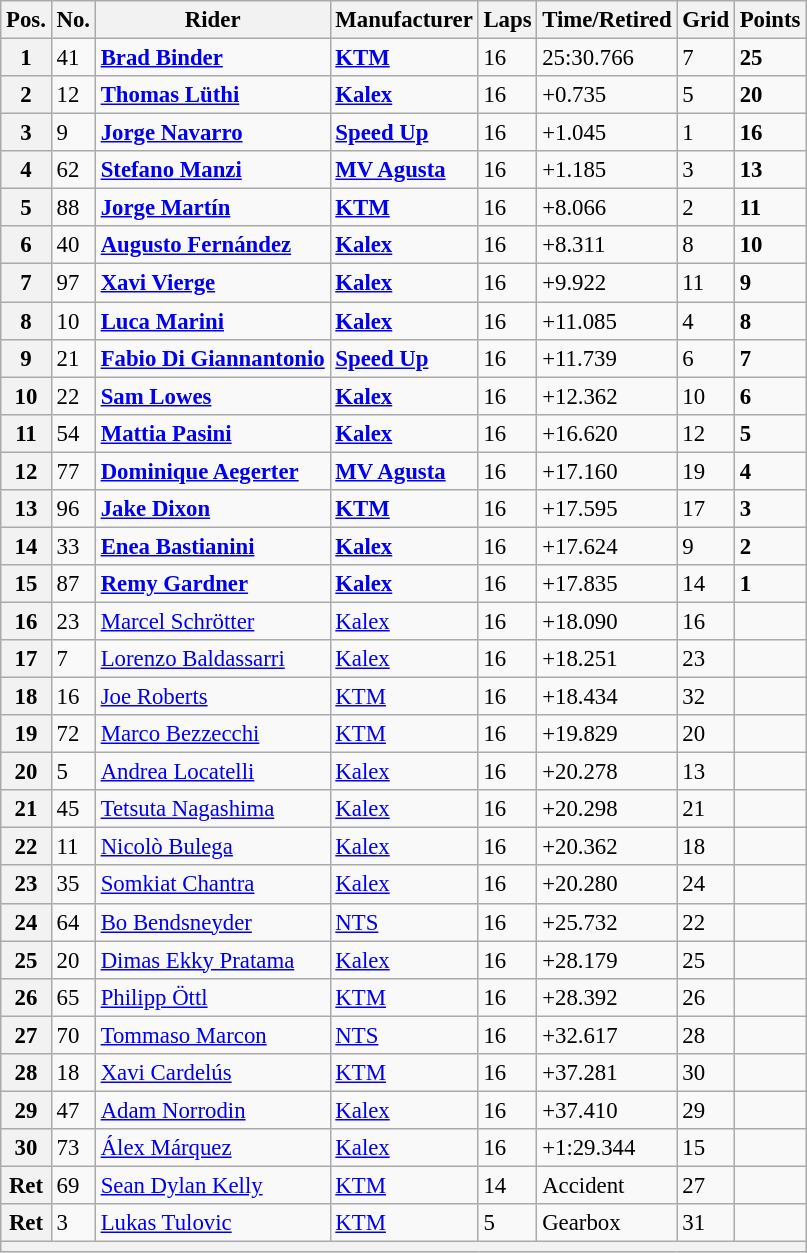<table class="wikitable" style="font-size: 95%;">
<tr>
<th>Pos.</th>
<th>No.</th>
<th>Rider</th>
<th>Manufacturer</th>
<th>Laps</th>
<th>Time/Retired</th>
<th>Grid</th>
<th>Points</th>
</tr>
<tr>
<th>1</th>
<td>41</td>
<td> <strong><a href='#'>Brad Binder</a></strong></td>
<td><strong><a href='#'>KTM</a></strong></td>
<td>16</td>
<td>25:30.766</td>
<td>7</td>
<td><strong>25</strong></td>
</tr>
<tr>
<th>2</th>
<td>12</td>
<td> <strong><a href='#'>Thomas Lüthi</a></strong></td>
<td><strong><a href='#'>Kalex</a></strong></td>
<td>16</td>
<td>+0.735</td>
<td>5</td>
<td><strong>20</strong></td>
</tr>
<tr>
<th>3</th>
<td>9</td>
<td> <strong><a href='#'>Jorge Navarro</a></strong></td>
<td><strong><a href='#'>Speed Up</a></strong></td>
<td>16</td>
<td>+1.045</td>
<td>1</td>
<td><strong>16</strong></td>
</tr>
<tr>
<th>4</th>
<td>62</td>
<td> <strong><a href='#'>Stefano Manzi</a></strong></td>
<td><strong><a href='#'>MV Agusta</a></strong></td>
<td>16</td>
<td>+1.185</td>
<td>3</td>
<td><strong>13</strong></td>
</tr>
<tr>
<th>5</th>
<td>88</td>
<td> <strong><a href='#'>Jorge Martín</a></strong></td>
<td><strong><a href='#'>KTM</a></strong></td>
<td>16</td>
<td>+8.066</td>
<td>2</td>
<td><strong>11</strong></td>
</tr>
<tr>
<th>6</th>
<td>40</td>
<td> <strong><a href='#'>Augusto Fernández</a></strong></td>
<td><strong><a href='#'>Kalex</a></strong></td>
<td>16</td>
<td>+8.311</td>
<td>8</td>
<td><strong>10</strong></td>
</tr>
<tr>
<th>7</th>
<td>97</td>
<td> <strong><a href='#'>Xavi Vierge</a></strong></td>
<td><strong><a href='#'>Kalex</a></strong></td>
<td>16</td>
<td>+9.922</td>
<td>11</td>
<td><strong>9</strong></td>
</tr>
<tr>
<th>8</th>
<td>10</td>
<td> <strong><a href='#'>Luca Marini</a></strong></td>
<td><strong><a href='#'>Kalex</a></strong></td>
<td>16</td>
<td>+11.085</td>
<td>4</td>
<td><strong>8</strong></td>
</tr>
<tr>
<th>9</th>
<td>21</td>
<td> <strong><a href='#'>Fabio Di Giannantonio</a></strong></td>
<td><strong><a href='#'>Speed Up</a></strong></td>
<td>16</td>
<td>+11.739</td>
<td>6</td>
<td><strong>7</strong></td>
</tr>
<tr>
<th>10</th>
<td>22</td>
<td> <strong><a href='#'>Sam Lowes</a></strong></td>
<td><strong><a href='#'>Kalex</a></strong></td>
<td>16</td>
<td>+12.362</td>
<td>10</td>
<td><strong>6</strong></td>
</tr>
<tr>
<th>11</th>
<td>54</td>
<td> <strong><a href='#'>Mattia Pasini</a></strong></td>
<td><strong><a href='#'>Kalex</a></strong></td>
<td>16</td>
<td>+16.620</td>
<td>12</td>
<td><strong>5</strong></td>
</tr>
<tr>
<th>12</th>
<td>77</td>
<td> <strong><a href='#'>Dominique Aegerter</a></strong></td>
<td><strong><a href='#'>MV Agusta</a></strong></td>
<td>16</td>
<td>+17.160</td>
<td>19</td>
<td><strong>4</strong></td>
</tr>
<tr>
<th>13</th>
<td>96</td>
<td> <strong><a href='#'>Jake Dixon</a></strong></td>
<td><strong><a href='#'>KTM</a></strong></td>
<td>16</td>
<td>+17.595</td>
<td>17</td>
<td><strong>3</strong></td>
</tr>
<tr>
<th>14</th>
<td>33</td>
<td> <strong><a href='#'>Enea Bastianini</a></strong></td>
<td><strong><a href='#'>Kalex</a></strong></td>
<td>16</td>
<td>+17.624</td>
<td>9</td>
<td><strong>2</strong></td>
</tr>
<tr>
<th>15</th>
<td>87</td>
<td> <strong><a href='#'>Remy Gardner</a></strong></td>
<td><strong><a href='#'>Kalex</a></strong></td>
<td>16</td>
<td>+17.835</td>
<td>14</td>
<td><strong>1</strong></td>
</tr>
<tr>
<th>16</th>
<td>23</td>
<td> <a href='#'>Marcel Schrötter</a></td>
<td><a href='#'>Kalex</a></td>
<td>16</td>
<td>+18.090</td>
<td>16</td>
<td></td>
</tr>
<tr>
<th>17</th>
<td>7</td>
<td> <a href='#'>Lorenzo Baldassarri</a></td>
<td><a href='#'>Kalex</a></td>
<td>16</td>
<td>+18.251</td>
<td>23</td>
<td></td>
</tr>
<tr>
<th>18</th>
<td>16</td>
<td> <a href='#'>Joe Roberts</a></td>
<td><a href='#'>KTM</a></td>
<td>16</td>
<td>+18.434</td>
<td>32</td>
<td></td>
</tr>
<tr>
<th>19</th>
<td>72</td>
<td> <a href='#'>Marco Bezzecchi</a></td>
<td><a href='#'>KTM</a></td>
<td>16</td>
<td>+19.829</td>
<td>20</td>
<td></td>
</tr>
<tr>
<th>20</th>
<td>5</td>
<td> <a href='#'>Andrea Locatelli</a></td>
<td><a href='#'>Kalex</a></td>
<td>16</td>
<td>+20.278</td>
<td>13</td>
<td></td>
</tr>
<tr>
<th>21</th>
<td>45</td>
<td> <a href='#'>Tetsuta Nagashima</a></td>
<td><a href='#'>Kalex</a></td>
<td>16</td>
<td>+20.298</td>
<td>21</td>
<td></td>
</tr>
<tr>
<th>22</th>
<td>11</td>
<td> <a href='#'>Nicolò Bulega</a></td>
<td><a href='#'>Kalex</a></td>
<td>16</td>
<td>+20.362</td>
<td>18</td>
<td></td>
</tr>
<tr>
<th>23</th>
<td>35</td>
<td> <a href='#'>Somkiat Chantra</a></td>
<td><a href='#'>Kalex</a></td>
<td>16</td>
<td>+20.280</td>
<td>24</td>
<td></td>
</tr>
<tr>
<th>24</th>
<td>64</td>
<td> <a href='#'>Bo Bendsneyder</a></td>
<td><a href='#'>NTS</a></td>
<td>16</td>
<td>+25.732</td>
<td>22</td>
<td></td>
</tr>
<tr>
<th>25</th>
<td>20</td>
<td> <a href='#'>Dimas Ekky Pratama</a></td>
<td><a href='#'>Kalex</a></td>
<td>16</td>
<td>+28.179</td>
<td>25</td>
<td></td>
</tr>
<tr>
<th>26</th>
<td>65</td>
<td> <a href='#'>Philipp Öttl</a></td>
<td><a href='#'>KTM</a></td>
<td>16</td>
<td>+28.392</td>
<td>26</td>
<td></td>
</tr>
<tr>
<th>27</th>
<td>70</td>
<td> <a href='#'>Tommaso Marcon</a></td>
<td><a href='#'>NTS</a></td>
<td>16</td>
<td>+32.617</td>
<td>28</td>
<td></td>
</tr>
<tr>
<th>28</th>
<td>18</td>
<td> <a href='#'>Xavi Cardelús</a></td>
<td><a href='#'>KTM</a></td>
<td>16</td>
<td>+37.281</td>
<td>30</td>
<td></td>
</tr>
<tr>
<th>29</th>
<td>47</td>
<td> <a href='#'>Adam Norrodin</a></td>
<td><a href='#'>Kalex</a></td>
<td>16</td>
<td>+37.410</td>
<td>29</td>
<td></td>
</tr>
<tr>
<th>30</th>
<td>73</td>
<td> <a href='#'>Álex Márquez</a></td>
<td><a href='#'>Kalex</a></td>
<td>16</td>
<td>+1:29.344</td>
<td>15</td>
<td></td>
</tr>
<tr>
<th>Ret</th>
<td>69</td>
<td> <a href='#'>Sean Dylan Kelly</a></td>
<td><a href='#'>KTM</a></td>
<td>14</td>
<td>Accident</td>
<td>27</td>
<td></td>
</tr>
<tr>
<th>Ret</th>
<td>3</td>
<td> <a href='#'>Lukas Tulovic</a></td>
<td><a href='#'>KTM</a></td>
<td>5</td>
<td>Gearbox</td>
<td>31</td>
<td></td>
</tr>
<tr>
<th colspan=8></th>
</tr>
</table>
